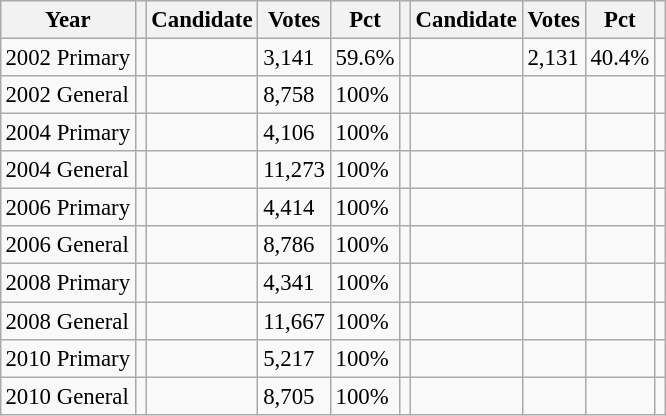<table class="wikitable" style="margin:0.5em ; font-size:95%">
<tr>
<th>Year</th>
<th></th>
<th>Candidate</th>
<th>Votes</th>
<th>Pct</th>
<th></th>
<th>Candidate</th>
<th>Votes</th>
<th>Pct</th>
<th></th>
</tr>
<tr>
<td>2002 Primary</td>
<td></td>
<td></td>
<td>3,141</td>
<td>59.6%</td>
<td></td>
<td></td>
<td>2,131</td>
<td>40.4%</td>
<td></td>
</tr>
<tr>
<td>2002 General</td>
<td></td>
<td></td>
<td>8,758</td>
<td>100%</td>
<td></td>
<td></td>
<td></td>
<td></td>
<td></td>
</tr>
<tr>
<td>2004 Primary</td>
<td></td>
<td></td>
<td>4,106</td>
<td>100%</td>
<td></td>
<td></td>
<td></td>
<td></td>
<td></td>
</tr>
<tr>
<td>2004 General</td>
<td></td>
<td></td>
<td>11,273</td>
<td>100%</td>
<td></td>
<td></td>
<td></td>
<td></td>
<td></td>
</tr>
<tr>
<td>2006 Primary</td>
<td></td>
<td></td>
<td>4,414</td>
<td>100%</td>
<td></td>
<td></td>
<td></td>
<td></td>
<td></td>
</tr>
<tr>
<td>2006 General</td>
<td></td>
<td></td>
<td>8,786</td>
<td>100%</td>
<td></td>
<td></td>
<td></td>
<td></td>
<td></td>
</tr>
<tr>
<td>2008 Primary</td>
<td></td>
<td></td>
<td>4,341</td>
<td>100%</td>
<td></td>
<td></td>
<td></td>
<td></td>
<td></td>
</tr>
<tr>
<td>2008 General</td>
<td></td>
<td></td>
<td>11,667</td>
<td>100%</td>
<td></td>
<td></td>
<td></td>
<td></td>
<td></td>
</tr>
<tr>
<td>2010 Primary</td>
<td></td>
<td></td>
<td>5,217</td>
<td>100%</td>
<td></td>
<td></td>
<td></td>
<td></td>
<td></td>
</tr>
<tr>
<td>2010 General</td>
<td></td>
<td></td>
<td>8,705</td>
<td>100%</td>
<td></td>
<td></td>
<td></td>
<td></td>
<td></td>
</tr>
</table>
